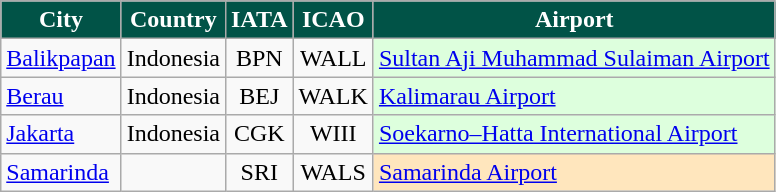<table class="sortable wikitable toccolours">
<tr>
<th style="background:#015347;color: white">City</th>
<th style="background:#015347;color: white">Country</th>
<th style="background:#015347; color:white;">IATA</th>
<th style="background:#015347; color:white;">ICAO</th>
<th style="background:#015347;color: white">Airport</th>
</tr>
<tr>
<td><a href='#'>Balikpapan</a></td>
<td>Indonesia</td>
<td align=center>BPN</td>
<td align=center>WALL</td>
<td style="background-color:#DDFFDD"><a href='#'>Sultan Aji Muhammad Sulaiman Airport</a></td>
</tr>
<tr>
<td><a href='#'>Berau</a></td>
<td>Indonesia</td>
<td align=center>BEJ</td>
<td align=center>WALK</td>
<td style="background-color:#DDFFDD"><a href='#'>Kalimarau Airport</a></td>
</tr>
<tr>
<td><a href='#'>Jakarta</a></td>
<td>Indonesia</td>
<td align=center>CGK</td>
<td align=center>WIII</td>
<td style="background-color: #DDFFDD"><a href='#'>Soekarno–Hatta International Airport</a></td>
</tr>
<tr>
<td><a href='#'>Samarinda</a></td>
<td></td>
<td align=center>SRI</td>
<td align=center>WALS</td>
<td style="background:#ffe6bd;"><a href='#'>Samarinda Airport</a></td>
</tr>
</table>
